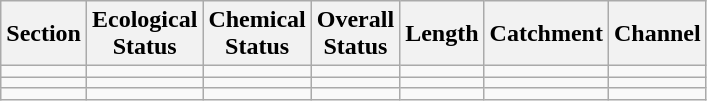<table class="wikitable">
<tr>
<th>Section</th>
<th>Ecological<br>Status</th>
<th>Chemical<br>Status</th>
<th>Overall<br>Status</th>
<th>Length</th>
<th>Catchment</th>
<th>Channel</th>
</tr>
<tr>
<td></td>
<td></td>
<td></td>
<td></td>
<td></td>
<td></td>
<td></td>
</tr>
<tr>
<td></td>
<td></td>
<td></td>
<td></td>
<td></td>
<td></td>
<td></td>
</tr>
<tr>
<td></td>
<td></td>
<td></td>
<td></td>
<td></td>
<td></td>
<td></td>
</tr>
</table>
